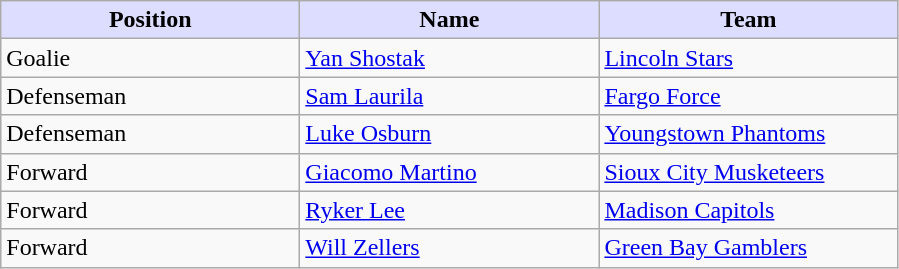<table class="wikitable">
<tr>
<th style="background:#ddf; width: 12em;">Position</th>
<th style="background:#ddf; width: 12em;">Name</th>
<th style="background:#ddf; width: 12em;">Team</th>
</tr>
<tr>
<td>Goalie</td>
<td><a href='#'>Yan Shostak</a></td>
<td><a href='#'>Lincoln Stars</a></td>
</tr>
<tr>
<td>Defenseman</td>
<td><a href='#'>Sam Laurila</a></td>
<td><a href='#'>Fargo Force</a></td>
</tr>
<tr>
<td>Defenseman</td>
<td><a href='#'>Luke Osburn</a></td>
<td><a href='#'>Youngstown Phantoms</a></td>
</tr>
<tr>
<td>Forward</td>
<td><a href='#'>Giacomo Martino</a></td>
<td><a href='#'>Sioux City Musketeers</a></td>
</tr>
<tr>
<td>Forward</td>
<td><a href='#'>Ryker Lee</a></td>
<td><a href='#'>Madison Capitols</a></td>
</tr>
<tr>
<td>Forward</td>
<td><a href='#'>Will Zellers</a></td>
<td><a href='#'>Green Bay Gamblers</a></td>
</tr>
</table>
